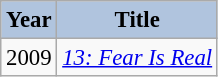<table class="wikitable" style="font-size:95%;">
<tr>
<th style="background:#B0C4DE;">Year</th>
<th style="background:#B0C4DE;">Title</th>
</tr>
<tr>
<td>2009</td>
<td><em><a href='#'>13: Fear Is Real</a></em></td>
</tr>
</table>
